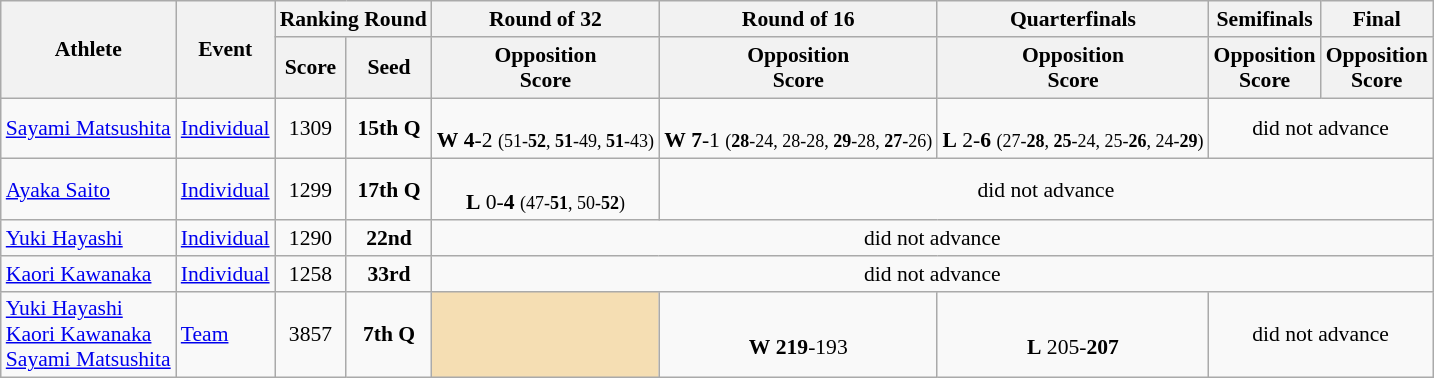<table class=wikitable style="font-size:90%">
<tr>
<th rowspan=2>Athlete</th>
<th rowspan=2>Event</th>
<th colspan=2>Ranking Round</th>
<th>Round of 32</th>
<th>Round of 16</th>
<th>Quarterfinals</th>
<th>Semifinals</th>
<th>Final</th>
</tr>
<tr>
<th>Score</th>
<th>Seed</th>
<th>Opposition<br>Score</th>
<th>Opposition<br>Score</th>
<th>Opposition<br>Score</th>
<th>Opposition<br>Score</th>
<th>Opposition<br>Score</th>
</tr>
<tr>
<td><a href='#'>Sayami Matsushita</a></td>
<td><a href='#'>Individual</a></td>
<td align=center>1309</td>
<td align=center><strong>15th Q</strong></td>
<td align=center><br> <strong>W</strong> <strong>4</strong>-2 <small>(51-<strong>52</strong>, <strong>51</strong>-49, <strong>51</strong>-43)</small></td>
<td align=center><br> <strong>W</strong> <strong>7</strong>-1 <small>(<strong>28</strong>-24, 28-28, <strong>29</strong>-28, <strong>27</strong>-26)</small></td>
<td align=center><br> <strong>L</strong> 2-<strong>6</strong> <small>(27-<strong>28</strong>, <strong>25</strong>-24, 25-<strong>26</strong>, 24-<strong>29</strong>)</small></td>
<td align=center colspan="7">did not advance</td>
</tr>
<tr>
<td><a href='#'>Ayaka Saito</a></td>
<td><a href='#'>Individual</a></td>
<td align=center>1299</td>
<td align=center><strong>17th Q</strong></td>
<td align=center><br> <strong>L</strong> 0-<strong>4</strong> <small>(47-<strong>51</strong>, 50-<strong>52</strong>)</small></td>
<td align=center colspan="7">did not advance</td>
</tr>
<tr>
<td><a href='#'>Yuki Hayashi</a></td>
<td><a href='#'>Individual</a></td>
<td align=center>1290</td>
<td align=center><strong>22nd</strong></td>
<td align=center colspan="7">did not advance</td>
</tr>
<tr>
<td><a href='#'>Kaori Kawanaka</a></td>
<td><a href='#'>Individual</a></td>
<td align=center>1258</td>
<td align=center><strong>33rd</strong></td>
<td align=center colspan="7">did not advance</td>
</tr>
<tr>
<td><a href='#'>Yuki Hayashi</a><br><a href='#'>Kaori Kawanaka</a><br><a href='#'>Sayami Matsushita</a></td>
<td><a href='#'>Team</a></td>
<td align=center>3857</td>
<td align=center><strong>7th Q</strong></td>
<td style="text-align:center; background:wheat;"></td>
<td align=center> <br> <strong>W</strong> <strong>219</strong>-193</td>
<td align=center> <br> <strong>L</strong> 205-<strong>207</strong></td>
<td align=center colspan="7">did not advance</td>
</tr>
</table>
